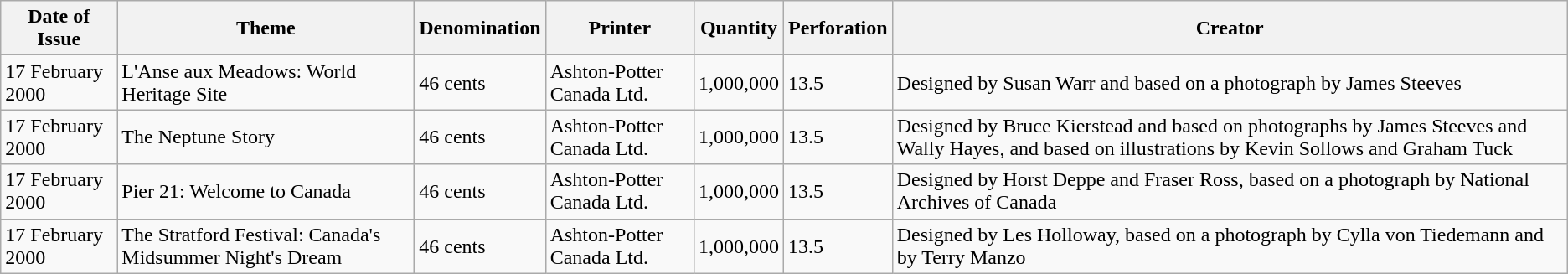<table class="wikitable sortable">
<tr>
<th>Date of Issue</th>
<th>Theme</th>
<th>Denomination</th>
<th>Printer</th>
<th>Quantity</th>
<th>Perforation</th>
<th>Creator</th>
</tr>
<tr>
<td>17 February 2000</td>
<td>L'Anse aux Meadows: World Heritage Site </td>
<td>46 cents</td>
<td>Ashton-Potter Canada Ltd.</td>
<td>1,000,000</td>
<td>13.5</td>
<td>Designed by Susan Warr and based on a photograph by James Steeves</td>
</tr>
<tr>
<td>17 February 2000</td>
<td>The Neptune Story </td>
<td>46 cents</td>
<td>Ashton-Potter Canada Ltd.</td>
<td>1,000,000</td>
<td>13.5</td>
<td>Designed by Bruce Kierstead and based on photographs by James Steeves and Wally Hayes, and based on illustrations by Kevin Sollows and Graham Tuck</td>
</tr>
<tr>
<td>17 February 2000</td>
<td>Pier 21: Welcome to Canada  </td>
<td>46 cents</td>
<td>Ashton-Potter Canada Ltd.</td>
<td>1,000,000</td>
<td>13.5</td>
<td>Designed by Horst Deppe and Fraser Ross, based on a photograph by National Archives of Canada</td>
</tr>
<tr>
<td>17 February 2000</td>
<td>The Stratford Festival: Canada's Midsummer Night's Dream </td>
<td>46 cents</td>
<td>Ashton-Potter Canada Ltd.</td>
<td>1,000,000</td>
<td>13.5</td>
<td>Designed by Les Holloway, based on a photograph by Cylla von Tiedemann and by Terry Manzo</td>
</tr>
</table>
